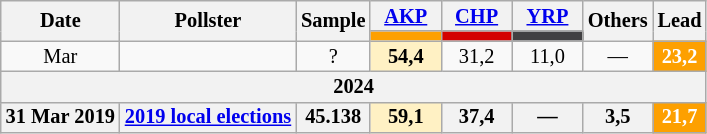<table class="wikitable mw-collapsible" style="text-align:center; font-size:85%; line-height:14px;">
<tr>
<th rowspan="2">Date</th>
<th rowspan="2">Pollster</th>
<th rowspan="2">Sample</th>
<th style="width:3em;"><a href='#'>AKP</a></th>
<th style="width:3em;"><a href='#'>CHP</a></th>
<th style="width:3em;"><a href='#'>YRP</a></th>
<th rowspan="2">Others</th>
<th rowspan="2">Lead</th>
</tr>
<tr>
<th style="background:#fda000;"></th>
<th style="background:#d40000;"></th>
<th style="background:#414042;"></th>
</tr>
<tr>
<td>Mar</td>
<td></td>
<td>?</td>
<td style="background:#FFF1C4"><strong>54,4</strong></td>
<td>31,2</td>
<td>11,0</td>
<td>—</td>
<th style="background:#fda000; color:white;">23,2</th>
</tr>
<tr>
<th colspan="8">2024</th>
</tr>
<tr>
<th>31 Mar 2019</th>
<th><a href='#'>2019 local elections</a></th>
<th>45.138</th>
<th style="background:#FFF1C4">59,1</th>
<th>37,4</th>
<th>—</th>
<th>3,5</th>
<th style="background:#fda000; color:white;">21,7</th>
</tr>
</table>
